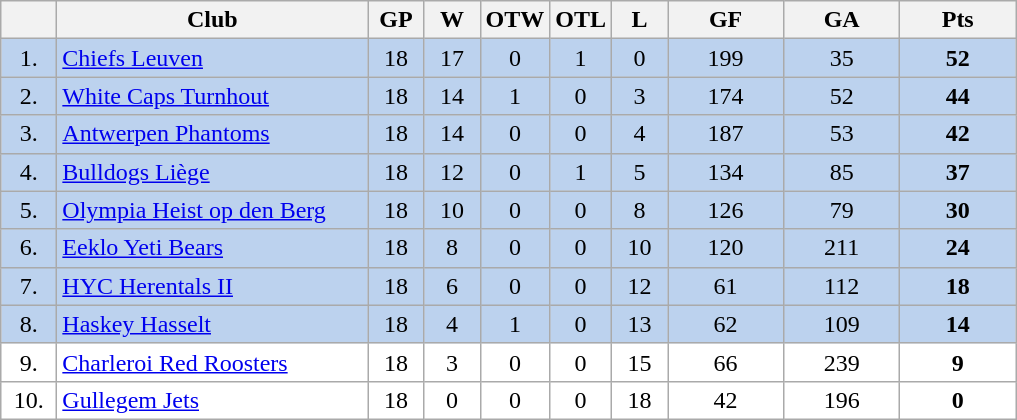<table class="wikitable">
<tr>
<th width="30"></th>
<th width="200">Club</th>
<th width="30">GP</th>
<th width="30">W</th>
<th width="30">OTW</th>
<th width="30">OTL</th>
<th width="30">L</th>
<th width="70">GF</th>
<th width="70">GA</th>
<th width="70">Pts</th>
</tr>
<tr bgcolor="#BCD2EE" align="center">
<td>1.</td>
<td align="left"><a href='#'>Chiefs Leuven</a></td>
<td>18</td>
<td>17</td>
<td>0</td>
<td>1</td>
<td>0</td>
<td>199</td>
<td>35</td>
<td><strong>52</strong></td>
</tr>
<tr bgcolor="#BCD2EE" align="center">
<td>2.</td>
<td align="left"><a href='#'>White Caps Turnhout</a></td>
<td>18</td>
<td>14</td>
<td>1</td>
<td>0</td>
<td>3</td>
<td>174</td>
<td>52</td>
<td><strong>44</strong></td>
</tr>
<tr bgcolor="#BCD2EE" align="center">
<td>3.</td>
<td align="left"><a href='#'>Antwerpen Phantoms</a></td>
<td>18</td>
<td>14</td>
<td>0</td>
<td>0</td>
<td>4</td>
<td>187</td>
<td>53</td>
<td><strong>42</strong></td>
</tr>
<tr bgcolor="#BCD2EE" align="center">
<td>4.</td>
<td align="left"><a href='#'>Bulldogs Liège</a></td>
<td>18</td>
<td>12</td>
<td>0</td>
<td>1</td>
<td>5</td>
<td>134</td>
<td>85</td>
<td><strong>37</strong></td>
</tr>
<tr bgcolor="#BCD2EE" align="center">
<td>5.</td>
<td align="left"><a href='#'>Olympia Heist op den Berg</a></td>
<td>18</td>
<td>10</td>
<td>0</td>
<td>0</td>
<td>8</td>
<td>126</td>
<td>79</td>
<td><strong>30</strong></td>
</tr>
<tr bgcolor="#BCD2EE" align="center">
<td>6.</td>
<td align="left"><a href='#'>Eeklo Yeti Bears</a></td>
<td>18</td>
<td>8</td>
<td>0</td>
<td>0</td>
<td>10</td>
<td>120</td>
<td>211</td>
<td><strong>24</strong></td>
</tr>
<tr bgcolor="#BCD2EE" align="center">
<td>7.</td>
<td align="left"><a href='#'>HYC Herentals II</a></td>
<td>18</td>
<td>6</td>
<td>0</td>
<td>0</td>
<td>12</td>
<td>61</td>
<td>112</td>
<td><strong>18</strong></td>
</tr>
<tr bgcolor="#BCD2EE" align="center">
<td>8.</td>
<td align="left"><a href='#'>Haskey Hasselt</a></td>
<td>18</td>
<td>4</td>
<td>1</td>
<td>0</td>
<td>13</td>
<td>62</td>
<td>109</td>
<td><strong>14</strong></td>
</tr>
<tr bgcolor="#FFFFFF" align="center">
<td>9.</td>
<td align="left"><a href='#'>Charleroi Red Roosters</a></td>
<td>18</td>
<td>3</td>
<td>0</td>
<td>0</td>
<td>15</td>
<td>66</td>
<td>239</td>
<td><strong>9</strong></td>
</tr>
<tr bgcolor="#FFFFFF" align="center">
<td>10.</td>
<td align="left"><a href='#'>Gullegem Jets</a></td>
<td>18</td>
<td>0</td>
<td>0</td>
<td>0</td>
<td>18</td>
<td>42</td>
<td>196</td>
<td><strong>0</strong></td>
</tr>
</table>
